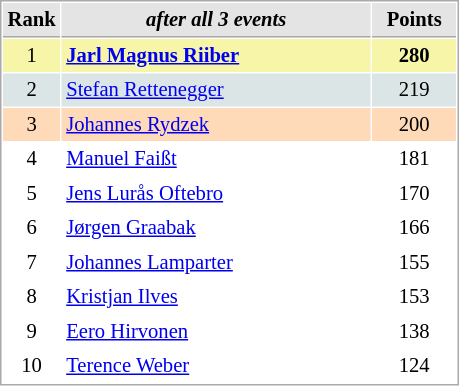<table cellspacing="1" cellpadding="3" style="border:1px solid #AAAAAA;font-size:86%">
<tr style="background-color: #E4E4E4;">
<th style="border-bottom:1px solid #AAAAAA; width: 10px;">Rank</th>
<th style="border-bottom:1px solid #AAAAAA; width: 200px;"><em>after all 3 events</em></th>
<th style="border-bottom:1px solid #AAAAAA; width: 50px;">Points</th>
</tr>
<tr style="background:#f7f6a8;">
<td align=center>1</td>
<td> <strong><a href='#'>Jarl Magnus Riiber</a></strong> </td>
<td align=center><strong>280</strong></td>
</tr>
<tr style="background:#dce5e5;">
<td align=center>2</td>
<td> <a href='#'>Stefan Rettenegger</a></td>
<td align=center>219</td>
</tr>
<tr style="background:#ffdab9;">
<td align=center>3</td>
<td> <a href='#'>Johannes Rydzek</a></td>
<td align=center>200</td>
</tr>
<tr>
<td align=center>4</td>
<td> <a href='#'>Manuel Faißt</a></td>
<td align=center>181</td>
</tr>
<tr>
<td align=center>5</td>
<td> <a href='#'>Jens Lurås Oftebro</a></td>
<td align=center>170</td>
</tr>
<tr>
<td align=center>6</td>
<td> <a href='#'>Jørgen Graabak</a></td>
<td align=center>166</td>
</tr>
<tr>
<td align=center>7</td>
<td> <a href='#'>Johannes Lamparter</a></td>
<td align=center>155</td>
</tr>
<tr>
<td align=center>8</td>
<td> <a href='#'>Kristjan Ilves</a></td>
<td align=center>153</td>
</tr>
<tr>
<td align=center>9</td>
<td> <a href='#'>Eero Hirvonen</a></td>
<td align=center>138</td>
</tr>
<tr>
<td align=center>10</td>
<td> <a href='#'>Terence Weber</a></td>
<td align=center>124</td>
</tr>
</table>
